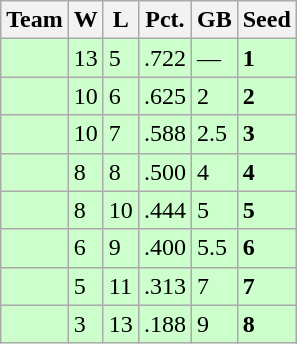<table class=wikitable>
<tr>
<th>Team</th>
<th>W</th>
<th>L</th>
<th>Pct.</th>
<th>GB</th>
<th>Seed</th>
</tr>
<tr bgcolor=ccffcc>
<td></td>
<td>13</td>
<td>5</td>
<td>.722</td>
<td>—</td>
<td><strong>1</strong></td>
</tr>
<tr bgcolor=ccffcc>
<td></td>
<td>10</td>
<td>6</td>
<td>.625</td>
<td>2</td>
<td><strong>2</strong></td>
</tr>
<tr bgcolor=ccffcc>
<td></td>
<td>10</td>
<td>7</td>
<td>.588</td>
<td>2.5</td>
<td><strong>3</strong></td>
</tr>
<tr bgcolor=ccffcc>
<td></td>
<td>8</td>
<td>8</td>
<td>.500</td>
<td>4</td>
<td><strong>4</strong></td>
</tr>
<tr bgcolor=ccffcc>
<td></td>
<td>8</td>
<td>10</td>
<td>.444</td>
<td>5</td>
<td><strong>5</strong></td>
</tr>
<tr bgcolor=ccffcc>
<td></td>
<td>6</td>
<td>9</td>
<td>.400</td>
<td>5.5</td>
<td><strong>6</strong></td>
</tr>
<tr bgcolor=ccffcc>
<td></td>
<td>5</td>
<td>11</td>
<td>.313</td>
<td>7</td>
<td><strong>7</strong></td>
</tr>
<tr bgcolor=ccffcc>
<td></td>
<td>3</td>
<td>13</td>
<td>.188</td>
<td>9</td>
<td><strong>8</strong></td>
</tr>
</table>
